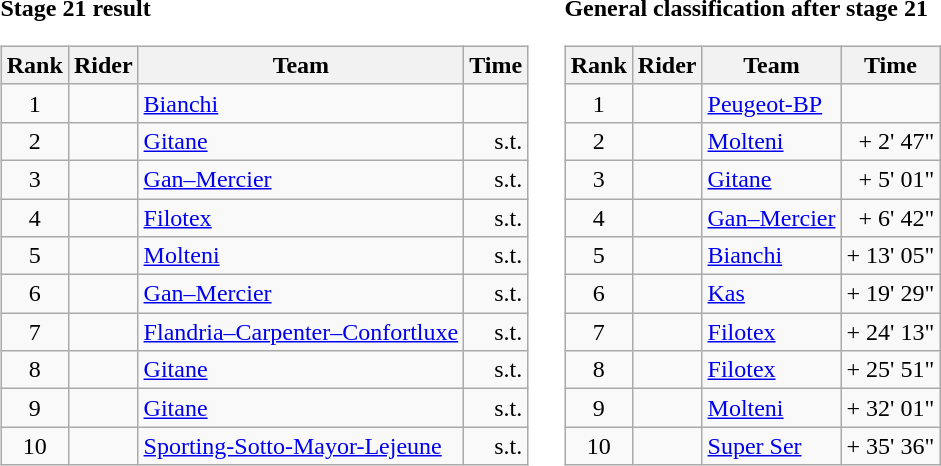<table>
<tr>
<td><strong>Stage 21 result</strong><br><table class="wikitable">
<tr>
<th scope="col">Rank</th>
<th scope="col">Rider</th>
<th scope="col">Team</th>
<th scope="col">Time</th>
</tr>
<tr>
<td style="text-align:center;">1</td>
<td></td>
<td><a href='#'>Bianchi</a></td>
<td style="text-align:right;"></td>
</tr>
<tr>
<td style="text-align:center;">2</td>
<td></td>
<td><a href='#'>Gitane</a></td>
<td style="text-align:right;">s.t.</td>
</tr>
<tr>
<td style="text-align:center;">3</td>
<td></td>
<td><a href='#'>Gan–Mercier</a></td>
<td style="text-align:right;">s.t.</td>
</tr>
<tr>
<td style="text-align:center;">4</td>
<td></td>
<td><a href='#'>Filotex</a></td>
<td style="text-align:right;">s.t.</td>
</tr>
<tr>
<td style="text-align:center;">5</td>
<td></td>
<td><a href='#'>Molteni</a></td>
<td style="text-align:right;">s.t.</td>
</tr>
<tr>
<td style="text-align:center;">6</td>
<td></td>
<td><a href='#'>Gan–Mercier</a></td>
<td style="text-align:right;">s.t.</td>
</tr>
<tr>
<td style="text-align:center;">7</td>
<td></td>
<td><a href='#'>Flandria–Carpenter–Confortluxe</a></td>
<td style="text-align:right;">s.t.</td>
</tr>
<tr>
<td style="text-align:center;">8</td>
<td></td>
<td><a href='#'>Gitane</a></td>
<td style="text-align:right;">s.t.</td>
</tr>
<tr>
<td style="text-align:center;">9</td>
<td></td>
<td><a href='#'>Gitane</a></td>
<td style="text-align:right;">s.t.</td>
</tr>
<tr>
<td style="text-align:center;">10</td>
<td></td>
<td><a href='#'>Sporting-Sotto-Mayor-Lejeune</a></td>
<td style="text-align:right;">s.t.</td>
</tr>
</table>
</td>
<td></td>
<td><strong>General classification after stage 21</strong><br><table class="wikitable">
<tr>
<th scope="col">Rank</th>
<th scope="col">Rider</th>
<th scope="col">Team</th>
<th scope="col">Time</th>
</tr>
<tr>
<td style="text-align:center;">1</td>
<td> </td>
<td><a href='#'>Peugeot-BP</a></td>
<td style="text-align:right;"></td>
</tr>
<tr>
<td style="text-align:center;">2</td>
<td></td>
<td><a href='#'>Molteni</a></td>
<td style="text-align:right;">+ 2' 47"</td>
</tr>
<tr>
<td style="text-align:center;">3</td>
<td></td>
<td><a href='#'>Gitane</a></td>
<td style="text-align:right;">+ 5' 01"</td>
</tr>
<tr>
<td style="text-align:center;">4</td>
<td></td>
<td><a href='#'>Gan–Mercier</a></td>
<td style="text-align:right;">+ 6' 42"</td>
</tr>
<tr>
<td style="text-align:center;">5</td>
<td></td>
<td><a href='#'>Bianchi</a></td>
<td style="text-align:right;">+ 13' 05"</td>
</tr>
<tr>
<td style="text-align:center;">6</td>
<td></td>
<td><a href='#'>Kas</a></td>
<td style="text-align:right;">+ 19' 29"</td>
</tr>
<tr>
<td style="text-align:center;">7</td>
<td></td>
<td><a href='#'>Filotex</a></td>
<td style="text-align:right;">+ 24' 13"</td>
</tr>
<tr>
<td style="text-align:center;">8</td>
<td></td>
<td><a href='#'>Filotex</a></td>
<td style="text-align:right;">+ 25' 51"</td>
</tr>
<tr>
<td style="text-align:center;">9</td>
<td></td>
<td><a href='#'>Molteni</a></td>
<td style="text-align:right;">+ 32' 01"</td>
</tr>
<tr>
<td style="text-align:center;">10</td>
<td></td>
<td><a href='#'>Super Ser</a></td>
<td style="text-align:right;">+ 35' 36"</td>
</tr>
</table>
</td>
</tr>
</table>
